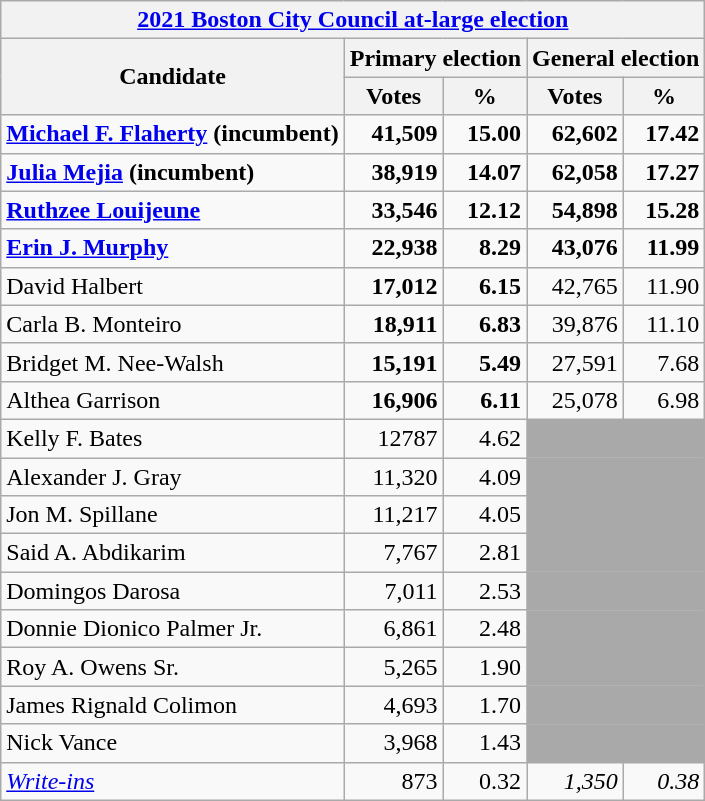<table class=wikitable>
<tr>
<th colspan=5><a href='#'>2021 Boston City Council at-large election</a></th>
</tr>
<tr>
<th rowspan="2">Candidate</th>
<th colspan=2><strong>Primary election</strong></th>
<th colspan=2><strong>General election</strong></th>
</tr>
<tr>
<th>Votes</th>
<th>%</th>
<th>Votes</th>
<th>%</th>
</tr>
<tr>
<td><strong><a href='#'>Michael F. Flaherty</a> (incumbent)</strong></td>
<td style="text-align:right;"><strong>41,509</strong></td>
<td style="text-align:right;"><strong>15.00</strong></td>
<td style="text-align:right;"><strong>62,602</strong></td>
<td style="text-align:right;"><strong>17.42</strong></td>
</tr>
<tr>
<td><strong><a href='#'>Julia Mejia</a> (incumbent)</strong></td>
<td style="text-align:right;"><strong>38,919</strong></td>
<td style="text-align:right;"><strong>14.07</strong></td>
<td style="text-align:right;"><strong>62,058</strong></td>
<td style="text-align:right;"><strong>17.27</strong></td>
</tr>
<tr>
<td><strong><a href='#'>Ruthzee Louijeune</a></strong></td>
<td style="text-align:right;"><strong>33,546</strong></td>
<td style="text-align:right;"><strong>12.12</strong></td>
<td style="text-align:right;"><strong>54,898</strong></td>
<td style="text-align:right;"><strong>15.28</strong></td>
</tr>
<tr>
<td><strong><a href='#'>Erin J. Murphy</a></strong></td>
<td style="text-align:right;"><strong>22,938</strong></td>
<td style="text-align:right;"><strong>8.29</strong></td>
<td style="text-align:right;"><strong>43,076</strong></td>
<td style="text-align:right;"><strong>11.99</strong></td>
</tr>
<tr>
<td>David Halbert</td>
<td style="text-align:right;"><strong>17,012</strong></td>
<td style="text-align:right;"><strong>6.15</strong></td>
<td style="text-align:right;">42,765</td>
<td style="text-align:right;">11.90</td>
</tr>
<tr>
<td>Carla B. Monteiro</td>
<td style="text-align:right;"><strong>18,911</strong></td>
<td style="text-align:right;"><strong>6.83</strong></td>
<td style="text-align:right;">39,876</td>
<td style="text-align:right;">11.10</td>
</tr>
<tr>
<td>Bridget M. Nee-Walsh</td>
<td style="text-align:right;"><strong>15,191</strong></td>
<td style="text-align:right;"><strong>5.49</strong></td>
<td style="text-align:right;">27,591</td>
<td style="text-align:right;">7.68</td>
</tr>
<tr>
<td>Althea Garrison</td>
<td style="text-align:right;"><strong>16,906</strong></td>
<td style="text-align:right;"><strong>6.11</strong></td>
<td style="text-align:right;">25,078</td>
<td style="text-align:right;">6.98</td>
</tr>
<tr>
<td>Kelly F. Bates</td>
<td style="text-align:right;">12787</td>
<td style="text-align:right;">4.62</td>
<td colspan="2" style="background:darkgrey;"> </td>
</tr>
<tr>
<td>Alexander J. Gray</td>
<td style="text-align:right;">11,320</td>
<td style="text-align:right;">4.09</td>
<td colspan="2" style="background:darkgrey;"> </td>
</tr>
<tr>
<td>Jon M. Spillane</td>
<td style="text-align:right;">11,217</td>
<td style="text-align:right;">4.05</td>
<td colspan="2" style="background:darkgrey;"> </td>
</tr>
<tr>
<td>Said A. Abdikarim</td>
<td style="text-align:right;">7,767</td>
<td style="text-align:right;">2.81</td>
<td colspan="2" style="background:darkgrey;"> </td>
</tr>
<tr>
<td>Domingos Darosa</td>
<td style="text-align:right;">7,011</td>
<td style="text-align:right;">2.53</td>
<td colspan="2" style="background:darkgrey;"> </td>
</tr>
<tr>
<td>Donnie Dionico Palmer Jr.</td>
<td style="text-align:right;">6,861</td>
<td style="text-align:right;">2.48</td>
<td colspan="2" style="background:darkgrey;"> </td>
</tr>
<tr>
<td>Roy A. Owens Sr.</td>
<td style="text-align:right;">5,265</td>
<td style="text-align:right;">1.90</td>
<td colspan="2" style="background:darkgrey;"> </td>
</tr>
<tr>
<td>James Rignald Colimon</td>
<td style="text-align:right;">4,693</td>
<td style="text-align:right;">1.70</td>
<td colspan="2" style="background:darkgrey;"> </td>
</tr>
<tr>
<td>Nick Vance</td>
<td style="text-align:right;">3,968</td>
<td style="text-align:right;">1.43</td>
<td colspan="2" style="background:darkgrey;"> </td>
</tr>
<tr>
<td><em><a href='#'>Write-ins</a></em></td>
<td style="text-align:right;">873</td>
<td style="text-align:right;">0.32</td>
<td style="text-align:right;"><em>1,350</em></td>
<td style="text-align:right;"><em>0.38</em></td>
</tr>
</table>
